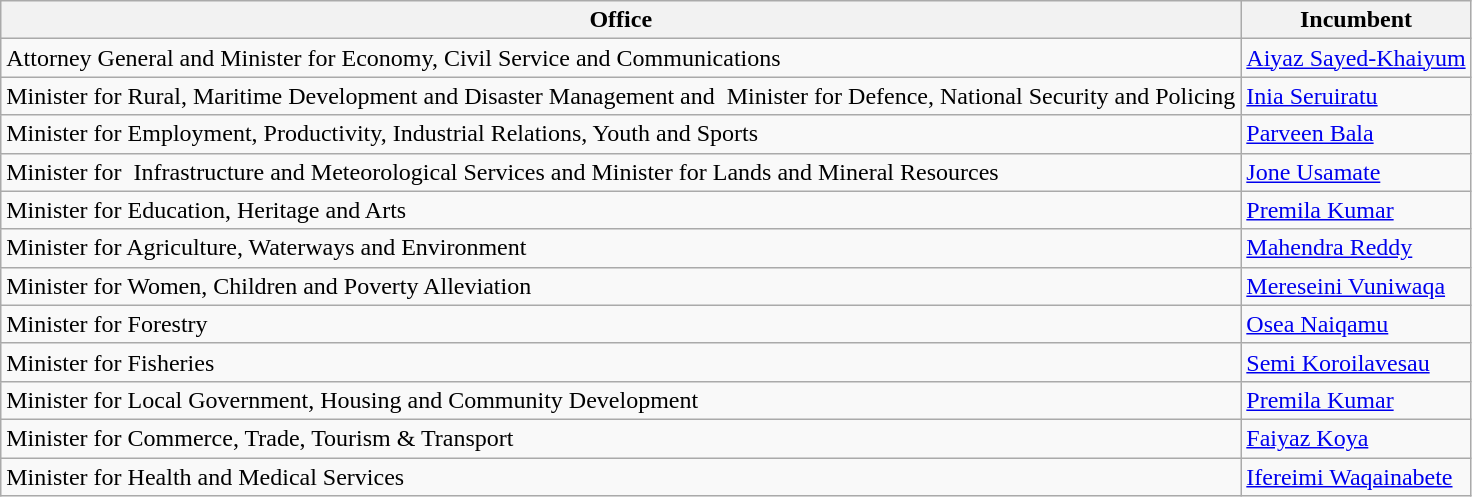<table class="wikitable sortable">
<tr>
<th>Office</th>
<th>Incumbent</th>
</tr>
<tr>
<td>Attorney General and Minister for Economy, Civil Service and Communications</td>
<td><a href='#'>Aiyaz Sayed-Khaiyum</a></td>
</tr>
<tr>
<td>Minister for Rural, Maritime Development and Disaster Management and  Minister for Defence, National Security and Policing</td>
<td><a href='#'>Inia Seruiratu</a></td>
</tr>
<tr>
<td>Minister for Employment, Productivity, Industrial Relations, Youth and Sports</td>
<td><a href='#'>Parveen Bala</a></td>
</tr>
<tr>
<td>Minister for  Infrastructure and Meteorological Services and Minister for Lands and Mineral Resources</td>
<td><a href='#'>Jone Usamate</a></td>
</tr>
<tr>
<td>Minister for Education, Heritage and Arts</td>
<td><a href='#'>Premila Kumar</a></td>
</tr>
<tr>
<td>Minister for Agriculture, Waterways and Environment</td>
<td><a href='#'>Mahendra Reddy</a></td>
</tr>
<tr>
<td>Minister for Women, Children and Poverty Alleviation</td>
<td><a href='#'>Mereseini Vuniwaqa</a></td>
</tr>
<tr>
<td>Minister for Forestry</td>
<td><a href='#'>Osea Naiqamu</a></td>
</tr>
<tr>
<td>Minister for Fisheries</td>
<td><a href='#'>Semi Koroilavesau</a></td>
</tr>
<tr>
<td>Minister for Local Government, Housing and Community Development</td>
<td><a href='#'>Premila Kumar</a></td>
</tr>
<tr>
<td>Minister for Commerce, Trade, Tourism & Transport</td>
<td><a href='#'>Faiyaz Koya</a></td>
</tr>
<tr>
<td>Minister for Health and Medical Services</td>
<td><a href='#'>Ifereimi Waqainabete</a></td>
</tr>
</table>
